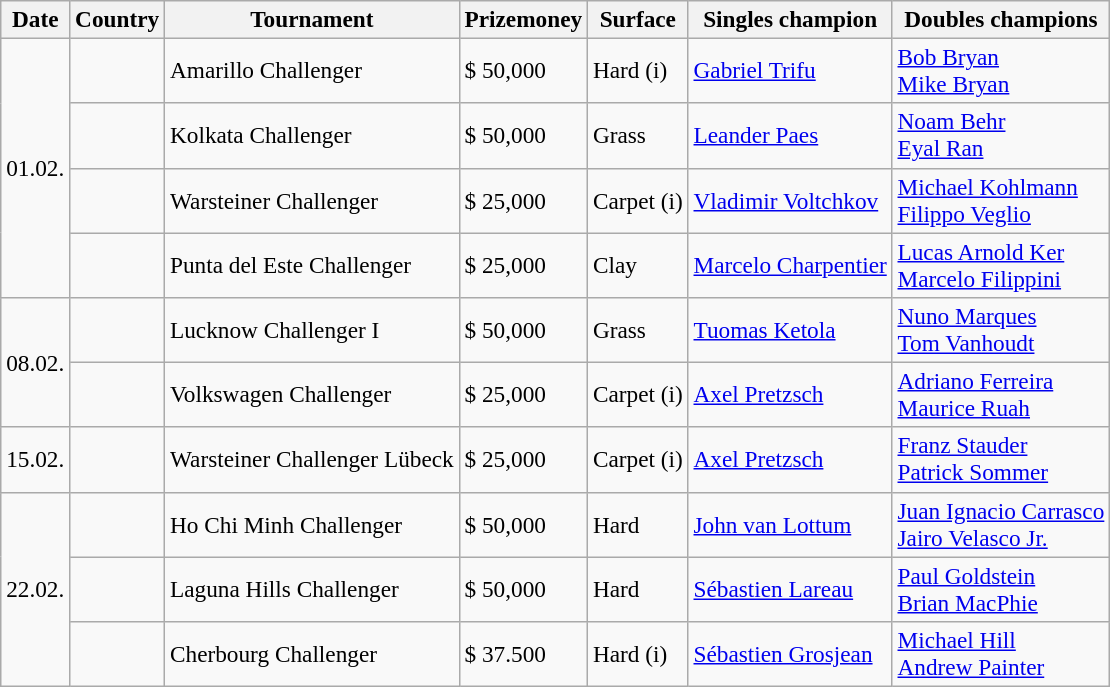<table class="sortable wikitable" style=font-size:97%>
<tr>
<th>Date</th>
<th>Country</th>
<th>Tournament</th>
<th>Prizemoney</th>
<th>Surface</th>
<th>Singles champion</th>
<th>Doubles champions</th>
</tr>
<tr>
<td rowspan="4">01.02.</td>
<td></td>
<td>Amarillo Challenger</td>
<td>$ 50,000</td>
<td>Hard (i)</td>
<td> <a href='#'>Gabriel Trifu</a></td>
<td> <a href='#'>Bob Bryan</a><br> <a href='#'>Mike Bryan</a></td>
</tr>
<tr>
<td></td>
<td>Kolkata Challenger</td>
<td>$ 50,000</td>
<td>Grass</td>
<td> <a href='#'>Leander Paes</a></td>
<td> <a href='#'>Noam Behr</a><br> <a href='#'>Eyal Ran</a></td>
</tr>
<tr>
<td></td>
<td>Warsteiner Challenger</td>
<td>$ 25,000</td>
<td>Carpet (i)</td>
<td> <a href='#'>Vladimir Voltchkov</a></td>
<td> <a href='#'>Michael Kohlmann</a><br> <a href='#'>Filippo Veglio</a></td>
</tr>
<tr>
<td></td>
<td>Punta del Este Challenger</td>
<td>$ 25,000</td>
<td>Clay</td>
<td> <a href='#'>Marcelo Charpentier</a></td>
<td> <a href='#'>Lucas Arnold Ker</a><br> <a href='#'>Marcelo Filippini</a></td>
</tr>
<tr>
<td rowspan="2">08.02.</td>
<td></td>
<td>Lucknow Challenger I</td>
<td>$ 50,000</td>
<td>Grass</td>
<td> <a href='#'>Tuomas Ketola</a></td>
<td> <a href='#'>Nuno Marques</a><br> <a href='#'>Tom Vanhoudt</a></td>
</tr>
<tr>
<td></td>
<td>Volkswagen Challenger</td>
<td>$ 25,000</td>
<td>Carpet (i)</td>
<td> <a href='#'>Axel Pretzsch</a></td>
<td> <a href='#'>Adriano Ferreira</a> <br>  <a href='#'>Maurice Ruah</a></td>
</tr>
<tr>
<td>15.02.</td>
<td></td>
<td>Warsteiner Challenger Lübeck</td>
<td>$ 25,000</td>
<td>Carpet (i)</td>
<td> <a href='#'>Axel Pretzsch</a></td>
<td> <a href='#'>Franz Stauder</a><br> <a href='#'>Patrick Sommer</a></td>
</tr>
<tr>
<td rowspan="3">22.02.</td>
<td></td>
<td>Ho Chi Minh Challenger</td>
<td>$ 50,000</td>
<td>Hard</td>
<td> <a href='#'>John van Lottum</a></td>
<td> <a href='#'>Juan Ignacio Carrasco</a><br> <a href='#'>Jairo Velasco Jr.</a></td>
</tr>
<tr>
<td></td>
<td>Laguna Hills Challenger</td>
<td>$ 50,000</td>
<td>Hard</td>
<td> <a href='#'>Sébastien Lareau</a></td>
<td> <a href='#'>Paul Goldstein</a><br> <a href='#'>Brian MacPhie</a></td>
</tr>
<tr>
<td></td>
<td>Cherbourg Challenger</td>
<td>$ 37.500</td>
<td>Hard (i)</td>
<td> <a href='#'>Sébastien Grosjean</a></td>
<td> <a href='#'>Michael Hill</a> <br>  <a href='#'>Andrew Painter</a></td>
</tr>
</table>
